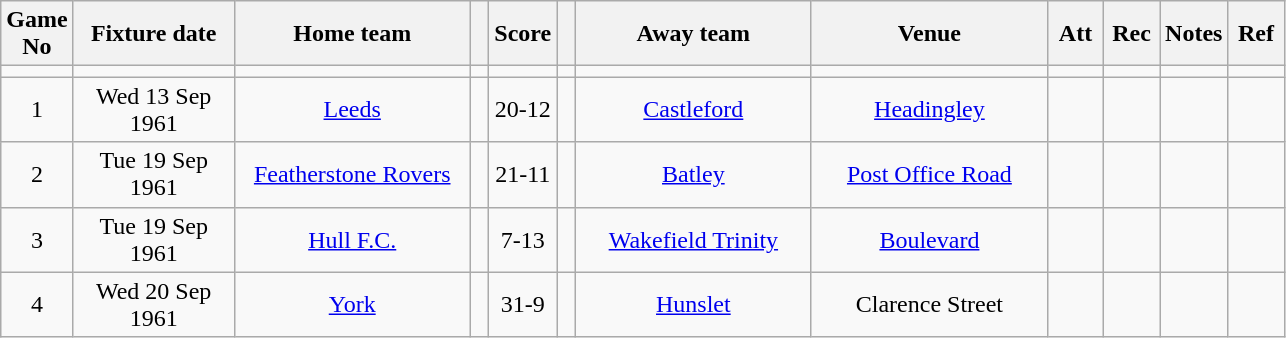<table class="wikitable" style="text-align:center;">
<tr>
<th width=20 abbr="No">Game No</th>
<th width=100 abbr="Date">Fixture date</th>
<th width=150 abbr="Home team">Home team</th>
<th width=5 abbr="space"></th>
<th width=20 abbr="Score">Score</th>
<th width=5 abbr="space"></th>
<th width=150 abbr="Away team">Away team</th>
<th width=150 abbr="Venue">Venue</th>
<th width=30 abbr="Att">Att</th>
<th width=30 abbr="Rec">Rec</th>
<th width=20 abbr="Notes">Notes</th>
<th width=30 abbr="Ref">Ref</th>
</tr>
<tr>
<td></td>
<td></td>
<td></td>
<td></td>
<td></td>
<td></td>
<td></td>
<td></td>
<td></td>
<td></td>
<td></td>
</tr>
<tr>
<td>1</td>
<td>Wed 13 Sep 1961</td>
<td><a href='#'>Leeds</a></td>
<td></td>
<td>20-12</td>
<td></td>
<td><a href='#'>Castleford</a></td>
<td><a href='#'>Headingley</a></td>
<td></td>
<td></td>
<td></td>
<td></td>
</tr>
<tr>
<td>2</td>
<td>Tue 19 Sep 1961</td>
<td><a href='#'>Featherstone Rovers</a></td>
<td></td>
<td>21-11</td>
<td></td>
<td><a href='#'>Batley</a></td>
<td><a href='#'>Post Office Road</a></td>
<td></td>
<td></td>
<td></td>
<td></td>
</tr>
<tr>
<td>3</td>
<td>Tue 19 Sep 1961</td>
<td><a href='#'>Hull F.C.</a></td>
<td></td>
<td>7-13</td>
<td></td>
<td><a href='#'>Wakefield Trinity</a></td>
<td><a href='#'>Boulevard</a></td>
<td></td>
<td></td>
<td></td>
<td></td>
</tr>
<tr>
<td>4</td>
<td>Wed 20 Sep 1961</td>
<td><a href='#'>York</a></td>
<td></td>
<td>31-9</td>
<td></td>
<td><a href='#'>Hunslet</a></td>
<td>Clarence Street</td>
<td></td>
<td></td>
<td></td>
<td></td>
</tr>
</table>
